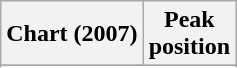<table class="wikitable sortable plainrowheaders">
<tr>
<th scope="col">Chart (2007)</th>
<th scope="col">Peak<br>position</th>
</tr>
<tr>
</tr>
<tr>
</tr>
<tr>
</tr>
</table>
